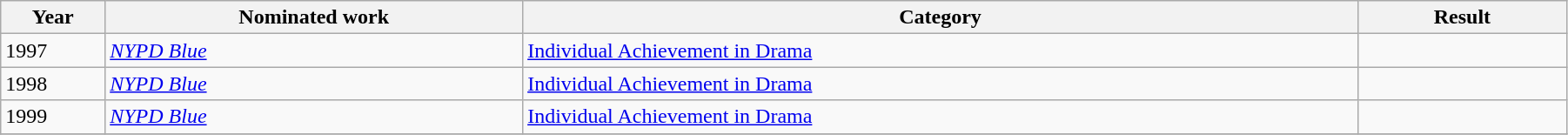<table width="95%" class="wikitable sortable">
<tr>
<th width="5%">Year</th>
<th width="20%">Nominated work</th>
<th width="40%">Category</th>
<th width="10%">Result</th>
</tr>
<tr>
<td>1997</td>
<td><em><a href='#'>NYPD Blue</a></em></td>
<td><a href='#'>Individual Achievement in Drama</a></td>
<td></td>
</tr>
<tr>
<td>1998</td>
<td><em><a href='#'>NYPD Blue</a></em></td>
<td><a href='#'>Individual Achievement in Drama</a></td>
<td></td>
</tr>
<tr>
<td>1999</td>
<td><em><a href='#'>NYPD Blue</a></em></td>
<td><a href='#'>Individual Achievement in Drama</a></td>
<td></td>
</tr>
<tr>
</tr>
</table>
